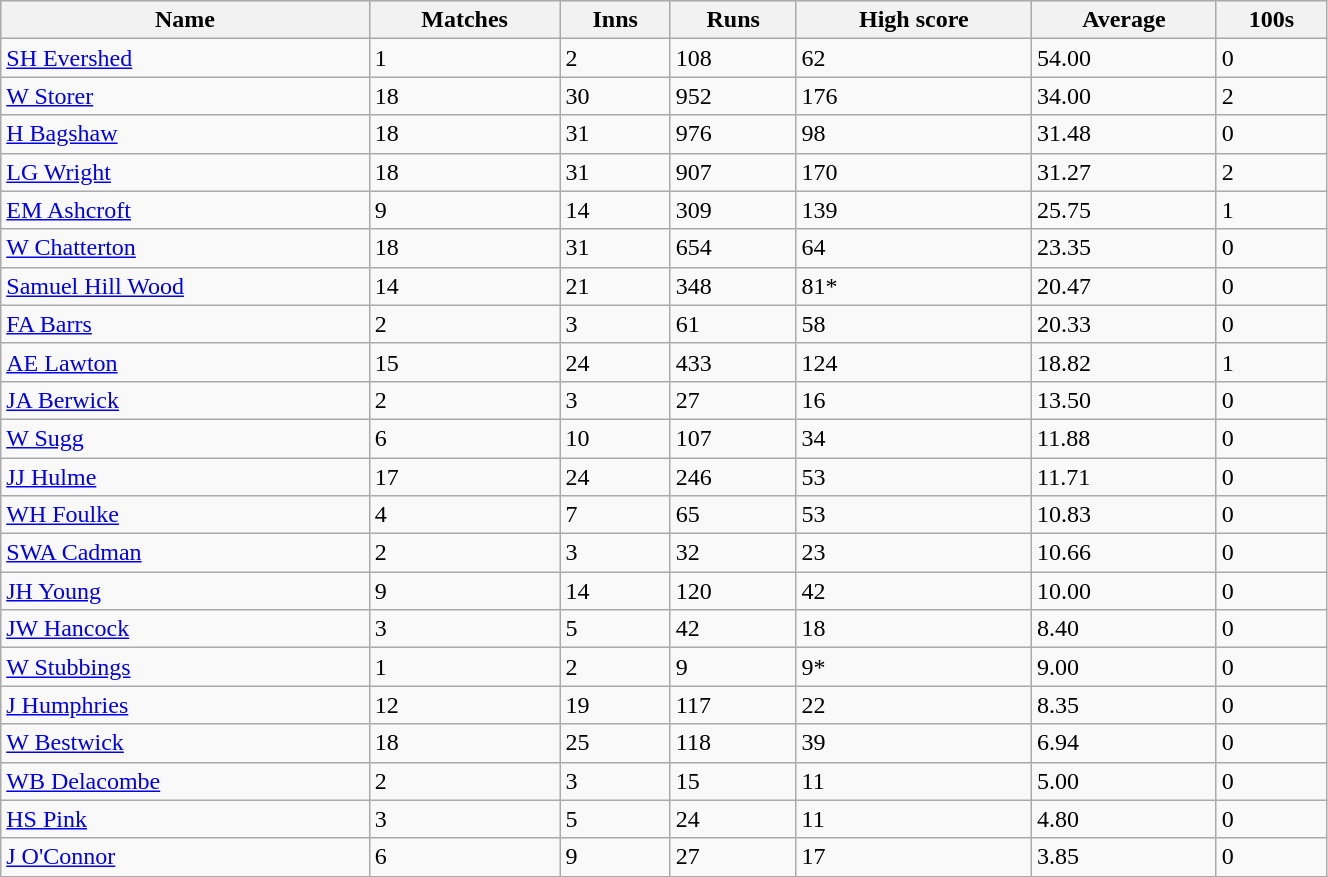<table class="wikitable sortable" width="70%">
<tr bgcolor="#efefef">
<th>Name</th>
<th>Matches</th>
<th>Inns</th>
<th>Runs</th>
<th>High score</th>
<th>Average</th>
<th>100s</th>
</tr>
<tr>
<td><a href='#'>SH Evershed</a></td>
<td>1</td>
<td>2</td>
<td>108</td>
<td>62</td>
<td>54.00</td>
<td>0</td>
</tr>
<tr>
<td><a href='#'>W Storer</a></td>
<td>18</td>
<td>30</td>
<td>952</td>
<td>176</td>
<td>34.00</td>
<td>2</td>
</tr>
<tr>
<td><a href='#'>H Bagshaw</a></td>
<td>18</td>
<td>31</td>
<td>976</td>
<td>98</td>
<td>31.48</td>
<td>0</td>
</tr>
<tr>
<td><a href='#'>LG Wright</a></td>
<td>18</td>
<td>31</td>
<td>907</td>
<td>170</td>
<td>31.27</td>
<td>2</td>
</tr>
<tr>
<td><a href='#'>EM Ashcroft</a></td>
<td>9</td>
<td>14</td>
<td>309</td>
<td>139</td>
<td>25.75</td>
<td>1</td>
</tr>
<tr>
<td><a href='#'>W Chatterton</a></td>
<td>18</td>
<td>31</td>
<td>654</td>
<td>64</td>
<td>23.35</td>
<td>0</td>
</tr>
<tr>
<td><a href='#'>Samuel Hill Wood</a></td>
<td>14</td>
<td>21</td>
<td>348</td>
<td>81*</td>
<td>20.47</td>
<td>0</td>
</tr>
<tr>
<td><a href='#'>FA Barrs</a></td>
<td>2</td>
<td>3</td>
<td>61</td>
<td>58</td>
<td>20.33</td>
<td>0</td>
</tr>
<tr>
<td><a href='#'>AE Lawton</a></td>
<td>15</td>
<td>24</td>
<td>433</td>
<td>124</td>
<td>18.82</td>
<td>1</td>
</tr>
<tr>
<td><a href='#'>JA Berwick</a></td>
<td>2</td>
<td>3</td>
<td>27</td>
<td>16</td>
<td>13.50</td>
<td>0</td>
</tr>
<tr>
<td><a href='#'>W Sugg</a></td>
<td>6</td>
<td>10</td>
<td>107</td>
<td>34</td>
<td>11.88</td>
<td>0</td>
</tr>
<tr>
<td><a href='#'>JJ Hulme</a></td>
<td>17</td>
<td>24</td>
<td>246</td>
<td>53</td>
<td>11.71</td>
<td>0</td>
</tr>
<tr>
<td><a href='#'>WH Foulke</a></td>
<td>4</td>
<td>7</td>
<td>65</td>
<td>53</td>
<td>10.83</td>
<td>0</td>
</tr>
<tr>
<td><a href='#'>SWA Cadman</a></td>
<td>2</td>
<td>3</td>
<td>32</td>
<td>23</td>
<td>10.66</td>
<td>0</td>
</tr>
<tr>
<td><a href='#'>JH Young</a></td>
<td>9</td>
<td>14</td>
<td>120</td>
<td>42</td>
<td>10.00</td>
<td>0</td>
</tr>
<tr>
<td><a href='#'>JW Hancock</a></td>
<td>3</td>
<td>5</td>
<td>42</td>
<td>18</td>
<td>8.40</td>
<td>0</td>
</tr>
<tr>
<td><a href='#'>W Stubbings</a></td>
<td>1</td>
<td>2</td>
<td>9</td>
<td>9*</td>
<td>9.00</td>
<td>0</td>
</tr>
<tr>
<td><a href='#'>J Humphries</a></td>
<td>12</td>
<td>19</td>
<td>117</td>
<td>22</td>
<td>8.35</td>
<td>0</td>
</tr>
<tr>
<td><a href='#'>W Bestwick</a></td>
<td>18</td>
<td>25</td>
<td>118</td>
<td>39</td>
<td>6.94</td>
<td>0</td>
</tr>
<tr>
<td><a href='#'>WB Delacombe</a></td>
<td>2</td>
<td>3</td>
<td>15</td>
<td>11</td>
<td>5.00</td>
<td>0</td>
</tr>
<tr>
<td><a href='#'>HS Pink</a></td>
<td>3</td>
<td>5</td>
<td>24</td>
<td>11</td>
<td>4.80</td>
<td>0</td>
</tr>
<tr>
<td><a href='#'>J O'Connor</a></td>
<td>6</td>
<td>9</td>
<td>27</td>
<td>17</td>
<td>3.85</td>
<td>0  </td>
</tr>
<tr>
</tr>
</table>
